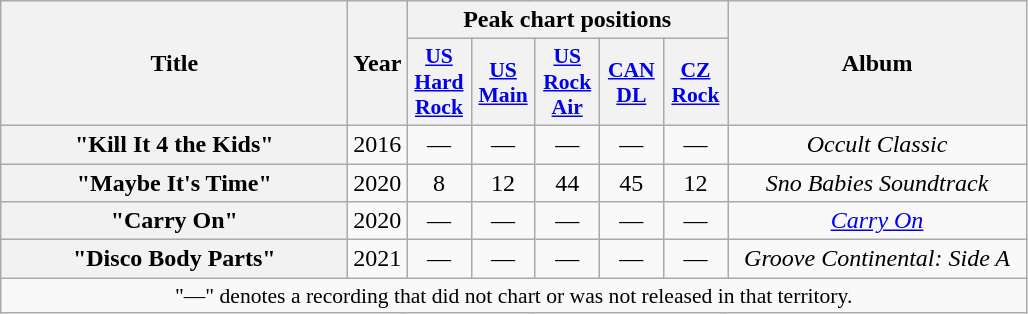<table class="wikitable plainrowheaders" style="text-align:center;">
<tr>
<th scope="col" rowspan="2" style="width:14em;">Title</th>
<th scope="col" rowspan="2" style="width:1em;">Year</th>
<th scope="col" colspan="5">Peak chart positions</th>
<th scope="col" rowspan="2" style="width:12em;">Album</th>
</tr>
<tr>
<th scope="col" style="width:2.5em;font-size:90%;"><a href='#'>US<br>Hard<br>Rock</a><br></th>
<th scope="col" style="width:2.5em;font-size:90%;"><a href='#'>US<br>Main</a><br></th>
<th scope="col" style="width:2.5em;font-size:90%;"><a href='#'>US<br>Rock<br>Air</a><br></th>
<th scope="col" style="width:2.5em;font-size:90%;"><a href='#'>CAN<br>DL</a><br></th>
<th scope="col" style="width:2.5em;font-size:90%;"><a href='#'>CZ<br>Rock</a><br></th>
</tr>
<tr>
<th scope="row">"Kill It 4 the Kids"<br></th>
<td>2016</td>
<td>—</td>
<td>—</td>
<td>—</td>
<td>—</td>
<td>—</td>
<td><em>Occult Classic</em></td>
</tr>
<tr>
<th scope="row">"Maybe It's Time"<br></th>
<td>2020</td>
<td>8</td>
<td>12</td>
<td>44</td>
<td>45</td>
<td>12</td>
<td><em>Sno Babies Soundtrack</em></td>
</tr>
<tr>
<th scope="row">"Carry On"<br></th>
<td>2020</td>
<td>—</td>
<td>—</td>
<td>—</td>
<td>—</td>
<td>—</td>
<td><em><a href='#'>Carry On</a></em></td>
</tr>
<tr>
<th scope="row">"Disco Body Parts"<br></th>
<td>2021</td>
<td>—</td>
<td>—</td>
<td>—</td>
<td>—</td>
<td>—</td>
<td><em>Groove Continental: Side A</em></td>
</tr>
<tr>
<td colspan="10" style="font-size:90%">"—" denotes a recording that did not chart or was not released in that territory.</td>
</tr>
</table>
